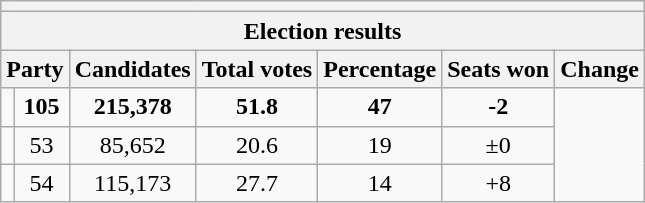<table class=wikitable>
<tr>
<th colspan=7></th>
</tr>
<tr>
<th colspan=7>Election results</th>
</tr>
<tr>
<th colspan=2>Party</th>
<th>Candidates</th>
<th>Total votes</th>
<th>Percentage</th>
<th>Seats won</th>
<th>Change</th>
</tr>
<tr>
<td></td>
<td align=center><strong>105</strong></td>
<td align=center><strong>215,378</strong></td>
<td align=center><strong>51.8</strong></td>
<td align=center><strong>47</strong></td>
<td align=center><strong>-2</strong></td>
</tr>
<tr>
<td></td>
<td align=center>53</td>
<td align=center>85,652</td>
<td align=center>20.6</td>
<td align=center>19</td>
<td align=center>±0</td>
</tr>
<tr>
<td></td>
<td align=center>54</td>
<td align=center>115,173</td>
<td align=center>27.7</td>
<td align=center>14</td>
<td align=center>+8</td>
</tr>
</table>
